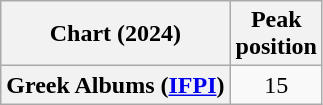<table class="wikitable sortable plainrowheaders">
<tr>
<th scope="col">Chart (2024)</th>
<th scope="col">Peak<br>position</th>
</tr>
<tr>
<th scope="row">Greek Albums (<a href='#'>IFPI</a>)</th>
<td align="center">15</td>
</tr>
</table>
